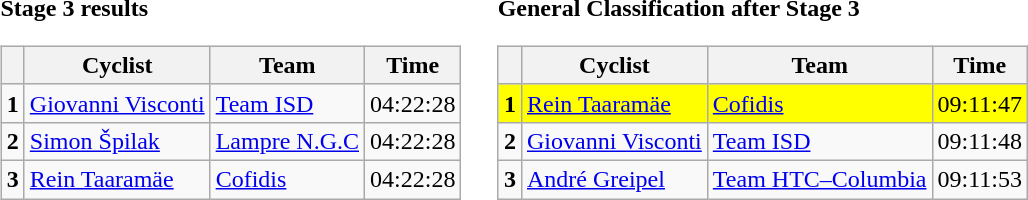<table>
<tr>
<td><strong>Stage 3 results</strong><br><table class="wikitable">
<tr>
<th></th>
<th>Cyclist</th>
<th>Team</th>
<th>Time</th>
</tr>
<tr>
<td><strong>1</strong></td>
<td> <a href='#'>Giovanni Visconti</a></td>
<td><a href='#'>Team ISD</a></td>
<td>04:22:28</td>
</tr>
<tr>
<td><strong>2</strong></td>
<td> <a href='#'>Simon Špilak</a></td>
<td><a href='#'>Lampre N.G.C</a></td>
<td>04:22:28</td>
</tr>
<tr>
<td><strong>3</strong></td>
<td> <a href='#'>Rein Taaramäe</a></td>
<td><a href='#'>Cofidis</a></td>
<td>04:22:28</td>
</tr>
</table>
</td>
<td></td>
<td><strong>General Classification after Stage 3</strong><br><table class="wikitable">
<tr>
<th></th>
<th>Cyclist</th>
<th>Team</th>
<th>Time</th>
</tr>
<tr style="background:yellow">
<td><strong>1</strong></td>
<td> <a href='#'>Rein Taaramäe</a></td>
<td><a href='#'>Cofidis</a></td>
<td>09:11:47</td>
</tr>
<tr>
<td><strong>2</strong></td>
<td> <a href='#'>Giovanni Visconti</a></td>
<td><a href='#'>Team ISD</a></td>
<td>09:11:48</td>
</tr>
<tr>
<td><strong>3</strong></td>
<td> <a href='#'>André Greipel</a></td>
<td><a href='#'>Team HTC–Columbia</a></td>
<td>09:11:53</td>
</tr>
</table>
</td>
</tr>
</table>
